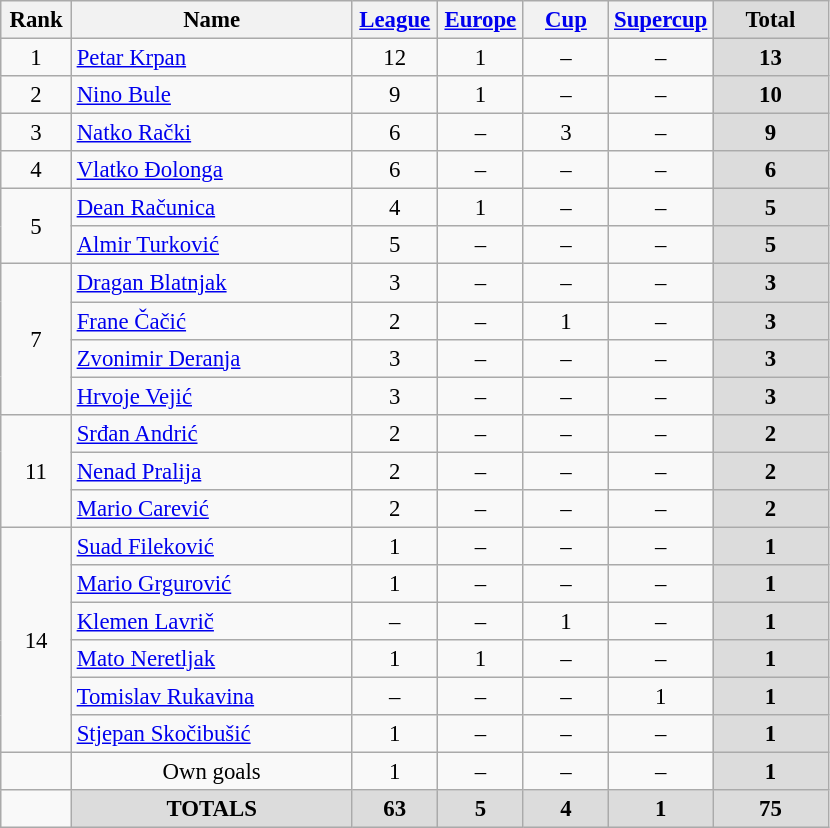<table class="wikitable" style="font-size: 95%; text-align: center;">
<tr>
<th width=40>Rank</th>
<th width=180>Name</th>
<th width=50><a href='#'>League</a></th>
<th width=50><a href='#'>Europe</a></th>
<th width=50><a href='#'>Cup</a></th>
<th width=50><a href='#'>Supercup</a></th>
<th width=70 style="background: #DCDCDC">Total</th>
</tr>
<tr>
<td rowspan=1>1</td>
<td style="text-align:left;"> <a href='#'>Petar Krpan</a></td>
<td>12</td>
<td>1</td>
<td>–</td>
<td>–</td>
<th style="background: #DCDCDC">13</th>
</tr>
<tr>
<td rowspan=1>2</td>
<td style="text-align:left;"> <a href='#'>Nino Bule</a></td>
<td>9</td>
<td>1</td>
<td>–</td>
<td>–</td>
<th style="background: #DCDCDC">10</th>
</tr>
<tr>
<td rowspan=1>3</td>
<td style="text-align:left;"> <a href='#'>Natko Rački</a></td>
<td>6</td>
<td>–</td>
<td>3</td>
<td>–</td>
<th style="background: #DCDCDC">9</th>
</tr>
<tr>
<td rowspan=1>4</td>
<td style="text-align:left;"> <a href='#'>Vlatko Đolonga</a></td>
<td>6</td>
<td>–</td>
<td>–</td>
<td>–</td>
<th style="background: #DCDCDC">6</th>
</tr>
<tr>
<td rowspan=2>5</td>
<td style="text-align:left;"> <a href='#'>Dean Računica</a></td>
<td>4</td>
<td>1</td>
<td>–</td>
<td>–</td>
<th style="background: #DCDCDC">5</th>
</tr>
<tr>
<td style="text-align:left;"> <a href='#'>Almir Turković</a></td>
<td>5</td>
<td>–</td>
<td>–</td>
<td>–</td>
<th style="background: #DCDCDC">5</th>
</tr>
<tr>
<td rowspan=4>7</td>
<td style="text-align:left;"> <a href='#'>Dragan Blatnjak</a></td>
<td>3</td>
<td>–</td>
<td>–</td>
<td>–</td>
<th style="background: #DCDCDC">3</th>
</tr>
<tr>
<td style="text-align:left;"> <a href='#'>Frane Čačić</a></td>
<td>2</td>
<td>–</td>
<td>1</td>
<td>–</td>
<th style="background: #DCDCDC">3</th>
</tr>
<tr>
<td style="text-align:left;"> <a href='#'>Zvonimir Deranja</a></td>
<td>3</td>
<td>–</td>
<td>–</td>
<td>–</td>
<th style="background: #DCDCDC">3</th>
</tr>
<tr>
<td style="text-align:left;"> <a href='#'>Hrvoje Vejić</a></td>
<td>3</td>
<td>–</td>
<td>–</td>
<td>–</td>
<th style="background: #DCDCDC">3</th>
</tr>
<tr>
<td rowspan=3>11</td>
<td style="text-align:left;"> <a href='#'>Srđan Andrić</a></td>
<td>2</td>
<td>–</td>
<td>–</td>
<td>–</td>
<th style="background: #DCDCDC">2</th>
</tr>
<tr>
<td style="text-align:left;"> <a href='#'>Nenad Pralija</a></td>
<td>2</td>
<td>–</td>
<td>–</td>
<td>–</td>
<th style="background: #DCDCDC">2</th>
</tr>
<tr>
<td style="text-align:left;"> <a href='#'>Mario Carević</a></td>
<td>2</td>
<td>–</td>
<td>–</td>
<td>–</td>
<th style="background: #DCDCDC">2</th>
</tr>
<tr>
<td rowspan=6>14</td>
<td style="text-align:left;"> <a href='#'>Suad Fileković</a></td>
<td>1</td>
<td>–</td>
<td>–</td>
<td>–</td>
<th style="background: #DCDCDC">1</th>
</tr>
<tr>
<td style="text-align:left;"> <a href='#'>Mario Grgurović</a></td>
<td>1</td>
<td>–</td>
<td>–</td>
<td>–</td>
<th style="background: #DCDCDC">1</th>
</tr>
<tr>
<td style="text-align:left;"> <a href='#'>Klemen Lavrič</a></td>
<td>–</td>
<td>–</td>
<td>1</td>
<td>–</td>
<th style="background: #DCDCDC">1</th>
</tr>
<tr>
<td style="text-align:left;"> <a href='#'>Mato Neretljak</a></td>
<td>1</td>
<td>1</td>
<td>–</td>
<td>–</td>
<th style="background: #DCDCDC">1</th>
</tr>
<tr>
<td style="text-align:left;"> <a href='#'>Tomislav Rukavina</a></td>
<td>–</td>
<td>–</td>
<td>–</td>
<td>1</td>
<th style="background: #DCDCDC">1</th>
</tr>
<tr>
<td style="text-align:left;"> <a href='#'>Stjepan Skočibušić</a></td>
<td>1</td>
<td>–</td>
<td>–</td>
<td>–</td>
<th style="background: #DCDCDC">1</th>
</tr>
<tr>
<td></td>
<td style="text-align:center;">Own goals</td>
<td>1</td>
<td>–</td>
<td>–</td>
<td>–</td>
<th style="background: #DCDCDC">1</th>
</tr>
<tr>
<td></td>
<th style="background: #DCDCDC">TOTALS</th>
<th style="background: #DCDCDC">63</th>
<th style="background: #DCDCDC">5</th>
<th style="background: #DCDCDC">4</th>
<th style="background: #DCDCDC">1</th>
<th style="background: #DCDCDC">75</th>
</tr>
</table>
